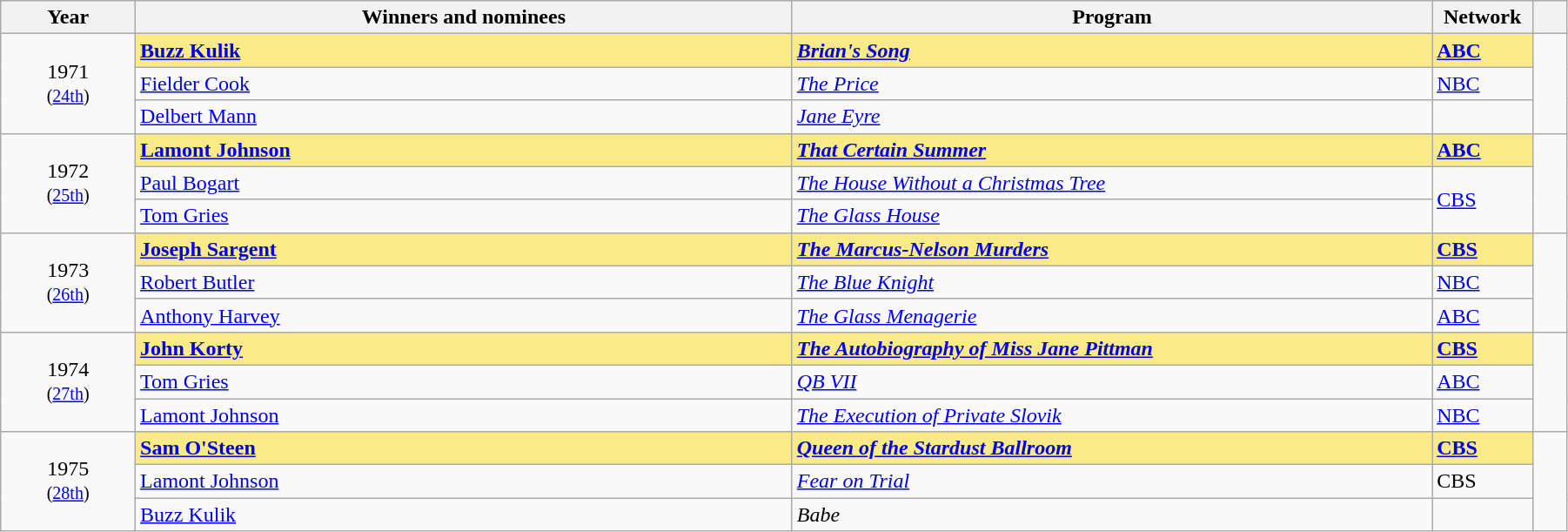<table class="wikitable" width="95%" cellpadding="5">
<tr>
<th width="8%">Year</th>
<th width="39%">Winners and nominees</th>
<th width="38%">Program</th>
<th width="6%">Network</th>
<th width="2%"></th>
</tr>
<tr>
<td rowspan="3" style="text-align:center;">1971<br><small>(<a href='#'>24th</a>)</small></td>
<td style="background:#FAEB86;"><strong><a href='#'>Buzz Kulik</a></strong></td>
<td style="background:#FAEB86;"><strong><em><a href='#'>Brian's Song</a></em></strong></td>
<td style="background:#FAEB86;"><strong><a href='#'>ABC</a></strong></td>
<td rowspan="3" style="text-align:center;"></td>
</tr>
<tr>
<td><a href='#'>Fielder Cook</a></td>
<td><em><a href='#'>The Price</a></em></td>
<td><a href='#'>NBC</a></td>
</tr>
<tr>
<td><a href='#'>Delbert Mann</a></td>
<td><em><a href='#'>Jane Eyre</a></em></td>
<td></td>
</tr>
<tr>
<td rowspan="3" style="text-align:center;">1972<br><small>(<a href='#'>25th</a>)</small></td>
<td style="background:#FAEB86;"><strong><a href='#'>Lamont Johnson</a></strong></td>
<td style="background:#FAEB86;"><strong><em><a href='#'>That Certain Summer</a></em></strong></td>
<td style="background:#FAEB86;"><strong><a href='#'>ABC</a></strong></td>
<td rowspan="3" style="text-align:center;"></td>
</tr>
<tr>
<td><a href='#'>Paul Bogart</a></td>
<td><em><a href='#'>The House Without a Christmas Tree</a></em></td>
<td rowspan="2"><a href='#'>CBS</a></td>
</tr>
<tr>
<td><a href='#'>Tom Gries</a></td>
<td><em><a href='#'>The Glass House</a></em></td>
</tr>
<tr>
<td rowspan="3" style="text-align:center;">1973<br><small>(<a href='#'>26th</a>)</small></td>
<td style="background:#FAEB86;"><strong><a href='#'>Joseph Sargent</a></strong></td>
<td style="background:#FAEB86;"><strong><em><a href='#'>The Marcus-Nelson Murders</a></em></strong></td>
<td style="background:#FAEB86;"><strong><a href='#'>CBS</a></strong></td>
<td rowspan="3" style="text-align:center;"></td>
</tr>
<tr>
<td><a href='#'>Robert Butler</a></td>
<td><em><a href='#'>The Blue Knight</a></em></td>
<td><a href='#'>NBC</a></td>
</tr>
<tr>
<td><a href='#'>Anthony Harvey</a></td>
<td><em><a href='#'>The Glass Menagerie</a></em></td>
<td><a href='#'>ABC</a></td>
</tr>
<tr>
<td rowspan="3" style="text-align:center;">1974<br><small>(<a href='#'>27th</a>)</small></td>
<td style="background:#FAEB86;"><strong><a href='#'>John Korty</a></strong></td>
<td style="background:#FAEB86;"><strong><em><a href='#'>The Autobiography of Miss Jane Pittman</a></em></strong></td>
<td style="background:#FAEB86;"><strong><a href='#'>CBS</a></strong></td>
<td rowspan="3" style="text-align:center;"></td>
</tr>
<tr>
<td><a href='#'>Tom Gries</a></td>
<td><em><a href='#'>QB VII</a></em></td>
<td><a href='#'>ABC</a></td>
</tr>
<tr>
<td><a href='#'>Lamont Johnson</a></td>
<td><em><a href='#'>The Execution of Private Slovik</a></em></td>
<td><a href='#'>NBC</a></td>
</tr>
<tr>
<td rowspan="3" style="text-align:center;">1975<br><small>(<a href='#'>28th</a>)</small></td>
<td style="background:#FAEB86;"><strong><a href='#'>Sam O'Steen</a></strong></td>
<td style="background:#FAEB86;"><strong><em><a href='#'>Queen of the Stardust Ballroom</a></em></strong></td>
<td style="background:#FAEB86;"><strong><a href='#'>CBS</a></strong></td>
<td rowspan="3" style="text-align:center;"></td>
</tr>
<tr>
<td><a href='#'>Lamont Johnson</a></td>
<td><em><a href='#'>Fear on Trial</a></em></td>
<td>CBS</td>
</tr>
<tr>
<td><a href='#'>Buzz Kulik</a></td>
<td><em>Babe</em></td>
<td></td>
</tr>
</table>
